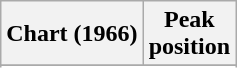<table class="wikitable sortable plainrowheaders">
<tr>
<th scope="col">Chart (1966)</th>
<th scope="col">Peak<br>position</th>
</tr>
<tr>
</tr>
<tr>
</tr>
</table>
